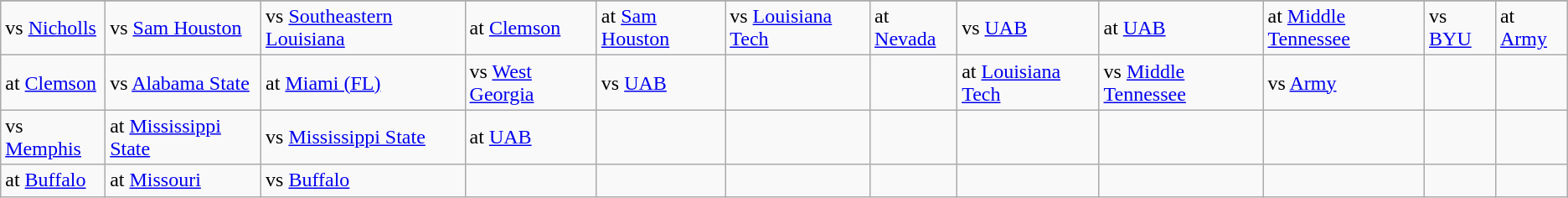<table class="wikitable">
<tr>
</tr>
<tr>
<td>vs <a href='#'>Nicholls</a></td>
<td>vs <a href='#'>Sam Houston</a></td>
<td>vs <a href='#'>Southeastern Louisiana</a></td>
<td>at <a href='#'>Clemson</a></td>
<td>at <a href='#'>Sam Houston</a></td>
<td>vs <a href='#'>Louisiana Tech</a></td>
<td>at <a href='#'>Nevada</a></td>
<td>vs <a href='#'>UAB</a></td>
<td>at <a href='#'>UAB</a></td>
<td>at <a href='#'>Middle Tennessee</a></td>
<td>vs <a href='#'>BYU</a></td>
<td>at <a href='#'>Army</a></td>
</tr>
<tr>
<td>at <a href='#'>Clemson</a></td>
<td>vs <a href='#'>Alabama State</a></td>
<td>at <a href='#'>Miami (FL)</a></td>
<td>vs <a href='#'>West Georgia</a></td>
<td>vs <a href='#'>UAB</a></td>
<td></td>
<td></td>
<td>at <a href='#'>Louisiana Tech</a></td>
<td>vs <a href='#'>Middle Tennessee</a></td>
<td>vs <a href='#'>Army</a></td>
<td></td>
<td></td>
</tr>
<tr>
<td>vs <a href='#'>Memphis</a></td>
<td>at <a href='#'>Mississippi State</a></td>
<td>vs <a href='#'>Mississippi State</a></td>
<td>at <a href='#'>UAB</a></td>
<td></td>
<td></td>
<td></td>
<td></td>
<td></td>
<td></td>
<td></td>
<td></td>
</tr>
<tr>
<td>at <a href='#'>Buffalo</a></td>
<td>at <a href='#'>Missouri</a></td>
<td>vs <a href='#'>Buffalo</a></td>
<td></td>
<td></td>
<td></td>
<td></td>
<td></td>
<td></td>
<td></td>
<td></td>
<td></td>
</tr>
</table>
